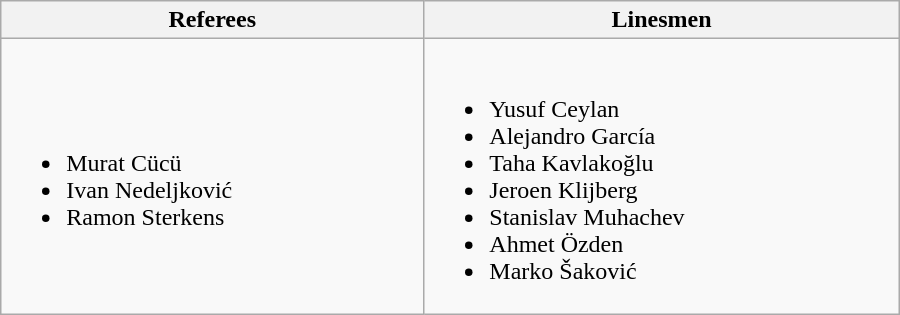<table class = "wikitable" width = 600px>
<tr>
<th>Referees</th>
<th>Linesmen</th>
</tr>
<tr>
<td><br><ul><li> Murat Cücü</li><li> Ivan Nedeljković</li><li> Ramon Sterkens</li></ul></td>
<td><br><ul><li> Yusuf Ceylan</li><li> Alejandro García</li><li> Taha Kavlakoğlu</li><li> Jeroen Klijberg</li><li> Stanislav Muhachev</li><li> Ahmet Özden</li><li> Marko Šaković</li></ul></td>
</tr>
</table>
